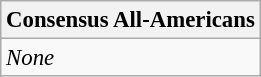<table class="wikitable" style="font-size: 95%">
<tr>
<th>Consensus All-Americans</th>
</tr>
<tr>
<td><em>None</em></td>
</tr>
</table>
